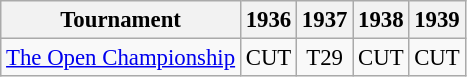<table class="wikitable" style="font-size:95%;text-align:center;">
<tr>
<th>Tournament</th>
<th>1936</th>
<th>1937</th>
<th>1938</th>
<th>1939</th>
</tr>
<tr>
<td align=left><a href='#'>The Open Championship</a></td>
<td>CUT</td>
<td>T29</td>
<td>CUT</td>
<td>CUT</td>
</tr>
</table>
